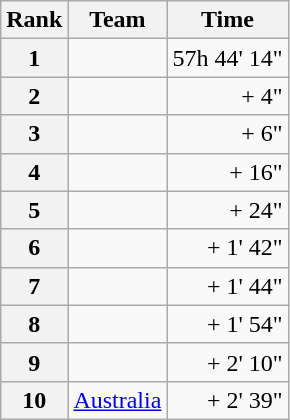<table class="wikitable">
<tr>
<th scope="col">Rank</th>
<th scope="col">Team</th>
<th scope="col">Time</th>
</tr>
<tr>
<th scope="row">1</th>
<td> </td>
<td align="right">57h 44' 14"</td>
</tr>
<tr>
<th scope="row">2</th>
<td> </td>
<td align="right">+ 4"</td>
</tr>
<tr>
<th scope="row">3</th>
<td> </td>
<td align="right">+ 6"</td>
</tr>
<tr>
<th scope="row">4</th>
<td> </td>
<td align="right">+ 16"</td>
</tr>
<tr>
<th scope="row">5</th>
<td> </td>
<td align="right">+ 24"</td>
</tr>
<tr>
<th scope="row">6</th>
<td> </td>
<td align="right">+ 1' 42"</td>
</tr>
<tr>
<th scope="row">7</th>
<td> </td>
<td align="right">+ 1' 44"</td>
</tr>
<tr>
<th scope="row">8</th>
<td> </td>
<td align="right">+ 1' 54"</td>
</tr>
<tr>
<th scope="row">9</th>
<td> </td>
<td align="right">+ 2' 10"</td>
</tr>
<tr>
<th scope="row">10</th>
<td> <a href='#'>Australia</a></td>
<td align="right">+ 2' 39"</td>
</tr>
</table>
